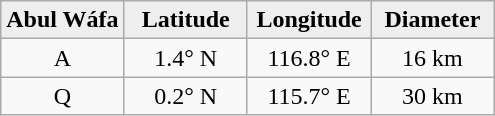<table class="wikitable">
<tr>
<th width="25%" style="background:#eeeeee;">Abul Wáfa</th>
<th width="25%" style="background:#eeeeee;">Latitude</th>
<th width="25%" style="background:#eeeeee;">Longitude</th>
<th width="25%" style="background:#eeeeee;">Diameter</th>
</tr>
<tr>
<td align="center">A</td>
<td align="center">1.4° N</td>
<td align="center">116.8° E</td>
<td align="center">16 km</td>
</tr>
<tr>
<td align="center">Q</td>
<td align="center">0.2° N</td>
<td align="center">115.7° E</td>
<td align="center">30 km</td>
</tr>
</table>
